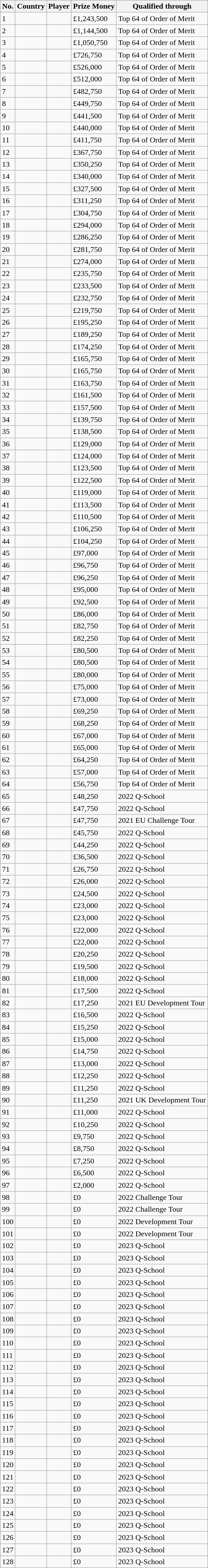<table class="wikitable sortable">
<tr>
<th>No.</th>
<th>Country</th>
<th>Player</th>
<th>Prize Money</th>
<th>Qualified through</th>
</tr>
<tr>
<td>1</td>
<td align=left></td>
<td></td>
<td>£1,243,500</td>
<td>Top 64 of Order of Merit</td>
</tr>
<tr>
<td>2</td>
<td align=left></td>
<td></td>
<td>£1,144,500</td>
<td>Top 64 of Order of Merit</td>
</tr>
<tr>
<td>3</td>
<td align=left></td>
<td></td>
<td>£1,050,750</td>
<td>Top 64 of Order of Merit</td>
</tr>
<tr>
<td>4</td>
<td align=left></td>
<td></td>
<td>£726,750</td>
<td>Top 64 of Order of Merit</td>
</tr>
<tr>
<td>5</td>
<td align=left></td>
<td></td>
<td>£526,000</td>
<td>Top 64 of Order of Merit</td>
</tr>
<tr>
<td>6</td>
<td align=left></td>
<td></td>
<td>£512,000</td>
<td>Top 64 of Order of Merit</td>
</tr>
<tr>
<td>7</td>
<td align=left></td>
<td></td>
<td>£482,750</td>
<td>Top 64 of Order of Merit</td>
</tr>
<tr>
<td>8</td>
<td align=left></td>
<td></td>
<td>£449,750</td>
<td>Top 64 of Order of Merit</td>
</tr>
<tr>
<td>9</td>
<td align=left></td>
<td></td>
<td>£441,500</td>
<td>Top 64 of Order of Merit</td>
</tr>
<tr>
<td>10</td>
<td align=left></td>
<td></td>
<td>£440,000</td>
<td>Top 64 of Order of Merit</td>
</tr>
<tr>
<td>11</td>
<td align=left></td>
<td></td>
<td>£411,750</td>
<td>Top 64 of Order of Merit</td>
</tr>
<tr>
<td>12</td>
<td align=left></td>
<td></td>
<td>£367,750</td>
<td>Top 64 of Order of Merit</td>
</tr>
<tr>
<td>13</td>
<td align=left></td>
<td></td>
<td>£350,250</td>
<td>Top 64 of Order of Merit</td>
</tr>
<tr>
<td>14</td>
<td align=left></td>
<td></td>
<td>£340,000</td>
<td>Top 64 of Order of Merit</td>
</tr>
<tr>
<td>15</td>
<td align=left></td>
<td></td>
<td>£327,500</td>
<td>Top 64 of Order of Merit</td>
</tr>
<tr>
<td>16</td>
<td align=left></td>
<td></td>
<td>£311,250</td>
<td>Top 64 of Order of Merit</td>
</tr>
<tr>
<td>17</td>
<td align=left></td>
<td></td>
<td>£304,750</td>
<td>Top 64 of Order of Merit</td>
</tr>
<tr>
<td>18</td>
<td align=left></td>
<td></td>
<td>£294,000</td>
<td>Top 64 of Order of Merit</td>
</tr>
<tr>
<td>19</td>
<td align=left></td>
<td></td>
<td>£286,250</td>
<td>Top 64 of Order of Merit</td>
</tr>
<tr>
<td>20</td>
<td align=left></td>
<td></td>
<td>£281,750</td>
<td>Top 64 of Order of Merit</td>
</tr>
<tr>
<td>21</td>
<td align=left></td>
<td></td>
<td>£274,000</td>
<td>Top 64 of Order of Merit</td>
</tr>
<tr>
<td>22</td>
<td align=left></td>
<td></td>
<td>£235,750</td>
<td>Top 64 of Order of Merit</td>
</tr>
<tr>
<td>23</td>
<td align=left></td>
<td></td>
<td>£233,500</td>
<td>Top 64 of Order of Merit</td>
</tr>
<tr>
<td>24</td>
<td align=left></td>
<td></td>
<td>£232,750</td>
<td>Top 64 of Order of Merit</td>
</tr>
<tr>
<td>25</td>
<td align=left></td>
<td></td>
<td>£219,750</td>
<td>Top 64 of Order of Merit</td>
</tr>
<tr>
<td>26</td>
<td align=left></td>
<td></td>
<td>£195,250</td>
<td>Top 64 of Order of Merit</td>
</tr>
<tr>
<td>27</td>
<td align=left></td>
<td></td>
<td>£189,250</td>
<td>Top 64 of Order of Merit</td>
</tr>
<tr>
<td>28</td>
<td align=left></td>
<td></td>
<td>£174,250</td>
<td>Top 64 of Order of Merit</td>
</tr>
<tr>
<td>29</td>
<td align=left></td>
<td></td>
<td>£165,750</td>
<td>Top 64 of Order of Merit</td>
</tr>
<tr>
<td>30</td>
<td align=left></td>
<td></td>
<td>£165,750</td>
<td>Top 64 of Order of Merit</td>
</tr>
<tr>
<td>31</td>
<td align=left></td>
<td></td>
<td>£163,750</td>
<td>Top 64 of Order of Merit</td>
</tr>
<tr>
<td>32</td>
<td align=left></td>
<td></td>
<td>£161,500</td>
<td>Top 64 of Order of Merit</td>
</tr>
<tr>
<td>33</td>
<td align=left></td>
<td></td>
<td>£157,500</td>
<td>Top 64 of Order of Merit</td>
</tr>
<tr>
<td>34</td>
<td align=left></td>
<td></td>
<td>£139,750</td>
<td>Top 64 of Order of Merit</td>
</tr>
<tr>
<td>35</td>
<td align=left></td>
<td></td>
<td>£138,500</td>
<td>Top 64 of Order of Merit</td>
</tr>
<tr>
<td>36</td>
<td align=left></td>
<td></td>
<td>£129,000</td>
<td>Top 64 of Order of Merit</td>
</tr>
<tr>
<td>37</td>
<td align=left></td>
<td></td>
<td>£124,000</td>
<td>Top 64 of Order of Merit</td>
</tr>
<tr>
<td>38</td>
<td align=left></td>
<td></td>
<td>£123,500</td>
<td>Top 64 of Order of Merit</td>
</tr>
<tr>
<td>39</td>
<td align=left></td>
<td></td>
<td>£122,500</td>
<td>Top 64 of Order of Merit</td>
</tr>
<tr>
<td>40</td>
<td align=left></td>
<td></td>
<td>£119,000</td>
<td>Top 64 of Order of Merit</td>
</tr>
<tr>
<td>41</td>
<td align=left></td>
<td></td>
<td>£113,500</td>
<td>Top 64 of Order of Merit</td>
</tr>
<tr>
<td>42</td>
<td align=left></td>
<td></td>
<td>£110,500</td>
<td>Top 64 of Order of Merit</td>
</tr>
<tr>
<td>43</td>
<td align=left></td>
<td></td>
<td>£106,250</td>
<td>Top 64 of Order of Merit</td>
</tr>
<tr>
<td>44</td>
<td align=left></td>
<td></td>
<td>£104,250</td>
<td>Top 64 of Order of Merit</td>
</tr>
<tr>
<td>45</td>
<td align=left></td>
<td></td>
<td>£97,000</td>
<td>Top 64 of Order of Merit</td>
</tr>
<tr>
<td>46</td>
<td align=left></td>
<td></td>
<td>£96,750</td>
<td>Top 64 of Order of Merit</td>
</tr>
<tr>
<td>47</td>
<td align=left></td>
<td></td>
<td>£96,250</td>
<td>Top 64 of Order of Merit</td>
</tr>
<tr>
<td>48</td>
<td align=left></td>
<td></td>
<td>£95,000</td>
<td>Top 64 of Order of Merit</td>
</tr>
<tr>
<td>49</td>
<td align=left></td>
<td></td>
<td>£92,500</td>
<td>Top 64 of Order of Merit</td>
</tr>
<tr>
<td>50</td>
<td align=left></td>
<td></td>
<td>£86,000</td>
<td>Top 64 of Order of Merit</td>
</tr>
<tr>
<td>51</td>
<td align=left></td>
<td></td>
<td>£82,750</td>
<td>Top 64 of Order of Merit</td>
</tr>
<tr>
<td>52</td>
<td align=left></td>
<td></td>
<td>£82,250</td>
<td>Top 64 of Order of Merit</td>
</tr>
<tr>
<td>53</td>
<td align=left></td>
<td></td>
<td>£80,500</td>
<td>Top 64 of Order of Merit</td>
</tr>
<tr>
<td>54</td>
<td align=left></td>
<td></td>
<td>£80,500</td>
<td>Top 64 of Order of Merit</td>
</tr>
<tr>
<td>55</td>
<td align=left></td>
<td></td>
<td>£80,000</td>
<td>Top 64 of Order of Merit</td>
</tr>
<tr>
<td>56</td>
<td align=left></td>
<td></td>
<td>£75,000</td>
<td>Top 64 of Order of Merit</td>
</tr>
<tr>
<td>57</td>
<td align=left></td>
<td></td>
<td>£73,000</td>
<td>Top 64 of Order of Merit</td>
</tr>
<tr>
<td>58</td>
<td align=left></td>
<td></td>
<td>£69,250</td>
<td>Top 64 of Order of Merit</td>
</tr>
<tr>
<td>59</td>
<td align=left></td>
<td></td>
<td>£68,250</td>
<td>Top 64 of Order of Merit</td>
</tr>
<tr>
<td>60</td>
<td align=left></td>
<td></td>
<td>£67,000</td>
<td>Top 64 of Order of Merit</td>
</tr>
<tr>
<td>61</td>
<td align=left></td>
<td></td>
<td>£65,000</td>
<td>Top 64 of Order of Merit</td>
</tr>
<tr>
<td>62</td>
<td align=left></td>
<td></td>
<td>£64,250</td>
<td>Top 64 of Order of Merit</td>
</tr>
<tr>
<td>63</td>
<td align=left></td>
<td></td>
<td>£57,000</td>
<td>Top 64 of Order of Merit</td>
</tr>
<tr>
<td>64</td>
<td align=left></td>
<td></td>
<td>£56,750</td>
<td>Top 64 of Order of Merit</td>
</tr>
<tr>
<td>65</td>
<td align=left></td>
<td></td>
<td>£48,250</td>
<td>2022 Q-School</td>
</tr>
<tr>
<td>66</td>
<td align=left></td>
<td></td>
<td>£47,750</td>
<td>2022 Q-School</td>
</tr>
<tr>
<td>67</td>
<td align=left></td>
<td></td>
<td>£47,750</td>
<td>2021 EU Challenge Tour</td>
</tr>
<tr>
<td>68</td>
<td align=left></td>
<td></td>
<td>£45,750</td>
<td>2022 Q-School</td>
</tr>
<tr>
<td>69</td>
<td align=left></td>
<td></td>
<td>£44,250</td>
<td>2022 Q-School</td>
</tr>
<tr>
<td>70</td>
<td align=left></td>
<td></td>
<td>£36,500</td>
<td>2022 Q-School</td>
</tr>
<tr>
<td>71</td>
<td align=left></td>
<td></td>
<td>£26,750</td>
<td>2022 Q-School</td>
</tr>
<tr>
<td>72</td>
<td align=left></td>
<td></td>
<td>£26,000</td>
<td>2022 Q-School</td>
</tr>
<tr>
<td>73</td>
<td align=left></td>
<td></td>
<td>£24,500</td>
<td>2022 Q-School</td>
</tr>
<tr>
<td>74</td>
<td align=left></td>
<td></td>
<td>£23,000</td>
<td>2022 Q-School</td>
</tr>
<tr>
<td>75</td>
<td align=left></td>
<td></td>
<td>£23,000</td>
<td>2022 Q-School</td>
</tr>
<tr>
<td>76</td>
<td align=left></td>
<td></td>
<td>£22,000</td>
<td>2022 Q-School</td>
</tr>
<tr>
<td>77</td>
<td align=left></td>
<td></td>
<td>£22,000</td>
<td>2022 Q-School</td>
</tr>
<tr>
<td>78</td>
<td align=left></td>
<td></td>
<td>£20,250</td>
<td>2022 Q-School</td>
</tr>
<tr>
<td>79</td>
<td align=left></td>
<td></td>
<td>£19,500</td>
<td>2022 Q-School</td>
</tr>
<tr>
<td>80</td>
<td align=left></td>
<td></td>
<td>£18,000</td>
<td>2022 Q-School</td>
</tr>
<tr>
<td>81</td>
<td align=left></td>
<td></td>
<td>£17,500</td>
<td>2022 Q-School</td>
</tr>
<tr>
<td>82</td>
<td align=left></td>
<td></td>
<td>£17,250</td>
<td>2021 EU Development Tour</td>
</tr>
<tr>
<td>83</td>
<td align=left></td>
<td></td>
<td>£16,500</td>
<td>2022 Q-School</td>
</tr>
<tr>
<td>84</td>
<td align=left></td>
<td></td>
<td>£15,250</td>
<td>2022 Q-School</td>
</tr>
<tr>
<td>85</td>
<td align=left></td>
<td></td>
<td>£15,000</td>
<td>2022 Q-School</td>
</tr>
<tr>
<td>86</td>
<td align=left></td>
<td></td>
<td>£14,750</td>
<td>2022 Q-School</td>
</tr>
<tr>
<td>87</td>
<td align=left></td>
<td></td>
<td>£13,000</td>
<td>2022 Q-School</td>
</tr>
<tr>
<td>88</td>
<td align=left></td>
<td></td>
<td>£12,250</td>
<td>2022 Q-School</td>
</tr>
<tr>
<td>89</td>
<td align=left></td>
<td></td>
<td>£11,250</td>
<td>2022 Q-School</td>
</tr>
<tr>
<td>90</td>
<td align=left></td>
<td></td>
<td>£11,250</td>
<td>2021 UK Development Tour</td>
</tr>
<tr>
<td>91</td>
<td align=left></td>
<td></td>
<td>£11,000</td>
<td>2022 Q-School</td>
</tr>
<tr>
<td>92</td>
<td align=left></td>
<td></td>
<td>£10,250</td>
<td>2022 Q-School</td>
</tr>
<tr>
<td>93</td>
<td align=left></td>
<td></td>
<td>£9,750</td>
<td>2022 Q-School</td>
</tr>
<tr>
<td>94</td>
<td align=left></td>
<td></td>
<td>£8,750</td>
<td>2022 Q-School</td>
</tr>
<tr>
<td>95</td>
<td align=left></td>
<td></td>
<td>£7,250</td>
<td>2022 Q-School</td>
</tr>
<tr>
<td>96</td>
<td align=left></td>
<td></td>
<td>£6,500</td>
<td>2022 Q-School</td>
</tr>
<tr>
<td>97</td>
<td align=left></td>
<td></td>
<td>£2,000</td>
<td>2022 Q-School</td>
</tr>
<tr>
<td>98</td>
<td align=left></td>
<td></td>
<td>£0</td>
<td>2022 Challenge Tour</td>
</tr>
<tr>
<td>99</td>
<td align=left></td>
<td></td>
<td>£0</td>
<td>2022 Challenge Tour</td>
</tr>
<tr>
<td>100</td>
<td align=left></td>
<td></td>
<td>£0</td>
<td>2022 Development Tour</td>
</tr>
<tr>
<td>101</td>
<td align=left></td>
<td></td>
<td>£0</td>
<td>2022 Development Tour</td>
</tr>
<tr>
<td>102</td>
<td align=left></td>
<td></td>
<td>£0</td>
<td>2023 Q-School</td>
</tr>
<tr>
<td>103</td>
<td align=left></td>
<td></td>
<td>£0</td>
<td>2023 Q-School</td>
</tr>
<tr>
<td>104</td>
<td align=left></td>
<td></td>
<td>£0</td>
<td>2023 Q-School</td>
</tr>
<tr>
<td>105</td>
<td align=left></td>
<td></td>
<td>£0</td>
<td>2023 Q-School</td>
</tr>
<tr>
<td>106</td>
<td align=left></td>
<td></td>
<td>£0</td>
<td>2023 Q-School</td>
</tr>
<tr>
<td>107</td>
<td align=left></td>
<td></td>
<td>£0</td>
<td>2023 Q-School</td>
</tr>
<tr>
<td>108</td>
<td align=left></td>
<td></td>
<td>£0</td>
<td>2023 Q-School</td>
</tr>
<tr>
<td>109</td>
<td align=left></td>
<td></td>
<td>£0</td>
<td>2023 Q-School</td>
</tr>
<tr>
<td>110</td>
<td align=left></td>
<td></td>
<td>£0</td>
<td>2023 Q-School</td>
</tr>
<tr>
<td>111</td>
<td align=left></td>
<td></td>
<td>£0</td>
<td>2023 Q-School</td>
</tr>
<tr>
<td>112</td>
<td align=left></td>
<td></td>
<td>£0</td>
<td>2023 Q-School</td>
</tr>
<tr>
<td>113</td>
<td align=left></td>
<td></td>
<td>£0</td>
<td>2023 Q-School</td>
</tr>
<tr>
<td>114</td>
<td align=left></td>
<td></td>
<td>£0</td>
<td>2023 Q-School</td>
</tr>
<tr>
<td>115</td>
<td align=left></td>
<td></td>
<td>£0</td>
<td>2023 Q-School</td>
</tr>
<tr>
<td>116</td>
<td align=left></td>
<td></td>
<td>£0</td>
<td>2023 Q-School</td>
</tr>
<tr>
<td>117</td>
<td align=left></td>
<td></td>
<td>£0</td>
<td>2023 Q-School</td>
</tr>
<tr>
<td>118</td>
<td align=left></td>
<td></td>
<td>£0</td>
<td>2023 Q-School</td>
</tr>
<tr>
<td>119</td>
<td align=left></td>
<td></td>
<td>£0</td>
<td>2023 Q-School</td>
</tr>
<tr>
<td>120</td>
<td align=left></td>
<td></td>
<td>£0</td>
<td>2023 Q-School</td>
</tr>
<tr>
<td>121</td>
<td align=left></td>
<td></td>
<td>£0</td>
<td>2023 Q-School</td>
</tr>
<tr>
<td>122</td>
<td align=left></td>
<td></td>
<td>£0</td>
<td>2023 Q-School</td>
</tr>
<tr>
<td>123</td>
<td align=left></td>
<td></td>
<td>£0</td>
<td>2023 Q-School</td>
</tr>
<tr>
<td>124</td>
<td align=left></td>
<td></td>
<td>£0</td>
<td>2023 Q-School</td>
</tr>
<tr>
<td>125</td>
<td align=left></td>
<td></td>
<td>£0</td>
<td>2023 Q-School</td>
</tr>
<tr>
<td>126</td>
<td align=left></td>
<td></td>
<td>£0</td>
<td>2023 Q-School</td>
</tr>
<tr>
<td>127</td>
<td align=left></td>
<td></td>
<td>£0</td>
<td>2023 Q-School</td>
</tr>
<tr>
<td>128</td>
<td align=left></td>
<td></td>
<td>£0</td>
<td>2023 Q-School</td>
</tr>
</table>
